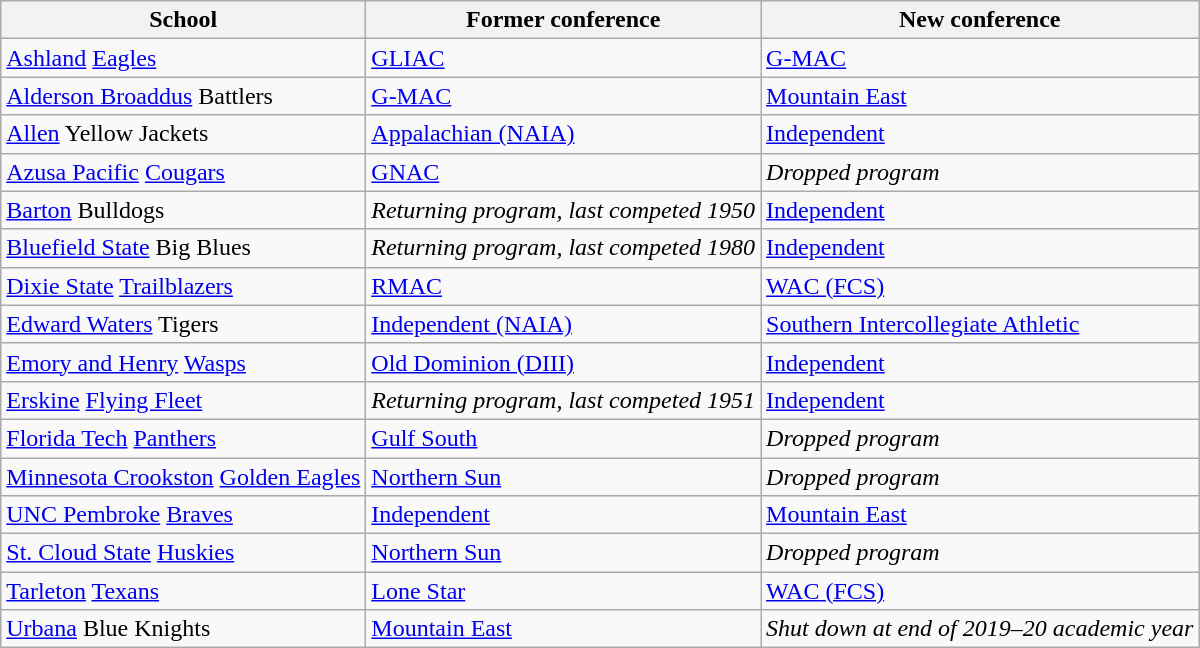<table class="wikitable sortable">
<tr>
<th>School</th>
<th>Former conference</th>
<th>New conference</th>
</tr>
<tr>
<td><a href='#'>Ashland</a> <a href='#'>Eagles</a></td>
<td><a href='#'>GLIAC</a></td>
<td><a href='#'>G-MAC</a></td>
</tr>
<tr>
<td><a href='#'>Alderson Broaddus</a> Battlers</td>
<td><a href='#'>G-MAC</a></td>
<td><a href='#'>Mountain East</a></td>
</tr>
<tr>
<td><a href='#'>Allen</a> Yellow Jackets</td>
<td><a href='#'>Appalachian (NAIA)</a></td>
<td><a href='#'>Independent</a></td>
</tr>
<tr>
<td><a href='#'>Azusa Pacific</a> <a href='#'>Cougars</a></td>
<td><a href='#'>GNAC</a></td>
<td><em>Dropped program</em></td>
</tr>
<tr>
<td><a href='#'>Barton</a> Bulldogs</td>
<td><em>Returning program, last competed 1950</em></td>
<td><a href='#'>Independent</a></td>
</tr>
<tr>
<td><a href='#'>Bluefield State</a> Big Blues</td>
<td><em>Returning program, last competed 1980</em></td>
<td><a href='#'>Independent</a></td>
</tr>
<tr>
<td><a href='#'>Dixie State</a> <a href='#'>Trailblazers</a></td>
<td><a href='#'>RMAC</a></td>
<td><a href='#'>WAC (FCS)</a></td>
</tr>
<tr>
<td><a href='#'>Edward Waters</a> Tigers</td>
<td><a href='#'>Independent (NAIA)</a></td>
<td><a href='#'>Southern Intercollegiate Athletic</a></td>
</tr>
<tr>
<td><a href='#'>Emory and Henry</a> <a href='#'>Wasps</a></td>
<td><a href='#'>Old Dominion (DIII)</a></td>
<td><a href='#'>Independent</a></td>
</tr>
<tr>
<td><a href='#'>Erskine</a> <a href='#'>Flying Fleet</a></td>
<td><em>Returning program, last competed 1951</em></td>
<td><a href='#'>Independent</a></td>
</tr>
<tr>
<td><a href='#'>Florida Tech</a> <a href='#'>Panthers</a></td>
<td><a href='#'>Gulf South</a></td>
<td><em>Dropped program</em></td>
</tr>
<tr>
<td><a href='#'>Minnesota Crookston</a> <a href='#'>Golden Eagles</a></td>
<td><a href='#'>Northern Sun</a></td>
<td><em>Dropped program</em></td>
</tr>
<tr>
<td><a href='#'>UNC Pembroke</a> <a href='#'>Braves</a></td>
<td><a href='#'>Independent</a></td>
<td><a href='#'>Mountain East</a></td>
</tr>
<tr>
<td><a href='#'>St. Cloud State</a> <a href='#'>Huskies</a></td>
<td><a href='#'>Northern Sun</a></td>
<td><em>Dropped program</em></td>
</tr>
<tr>
<td><a href='#'>Tarleton</a> <a href='#'>Texans</a></td>
<td><a href='#'>Lone Star</a></td>
<td><a href='#'>WAC (FCS)</a></td>
</tr>
<tr>
<td><a href='#'>Urbana</a> Blue Knights</td>
<td><a href='#'>Mountain East</a></td>
<td><em>Shut down at end of 2019–20 academic year</em></td>
</tr>
</table>
